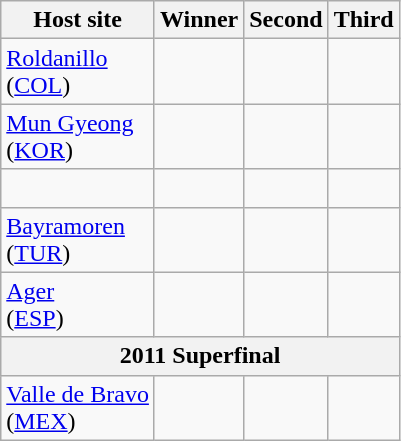<table class="wikitable">
<tr>
<th>Host site</th>
<th>Winner</th>
<th>Second</th>
<th>Third</th>
</tr>
<tr>
<td><a href='#'>Roldanillo</a> <br> (<a href='#'>COL</a>)</td>
<td> <br> </td>
<td> <br> </td>
<td> <br> </td>
</tr>
<tr>
<td><a href='#'>Mun Gyeong</a> <br> (<a href='#'>KOR</a>)</td>
<td> <br> </td>
<td> <br> </td>
<td> <br> </td>
</tr>
<tr>
<td></td>
<td> <br> </td>
<td> <br> </td>
<td> <br> </td>
</tr>
<tr>
<td><a href='#'>Bayramoren</a> <br> (<a href='#'>TUR</a>)</td>
<td> <br> </td>
<td> <br> </td>
<td> <br> </td>
</tr>
<tr>
<td><a href='#'>Ager</a> <br> (<a href='#'>ESP</a>)</td>
<td> <br> </td>
<td> <br> </td>
<td> <br> </td>
</tr>
<tr>
<th Colspan=4>2011 Superfinal</th>
</tr>
<tr>
<td><a href='#'>Valle de Bravo</a> <br> (<a href='#'>MEX</a>)</td>
<td> <br> </td>
<td> <br> </td>
<td> <br> </td>
</tr>
</table>
